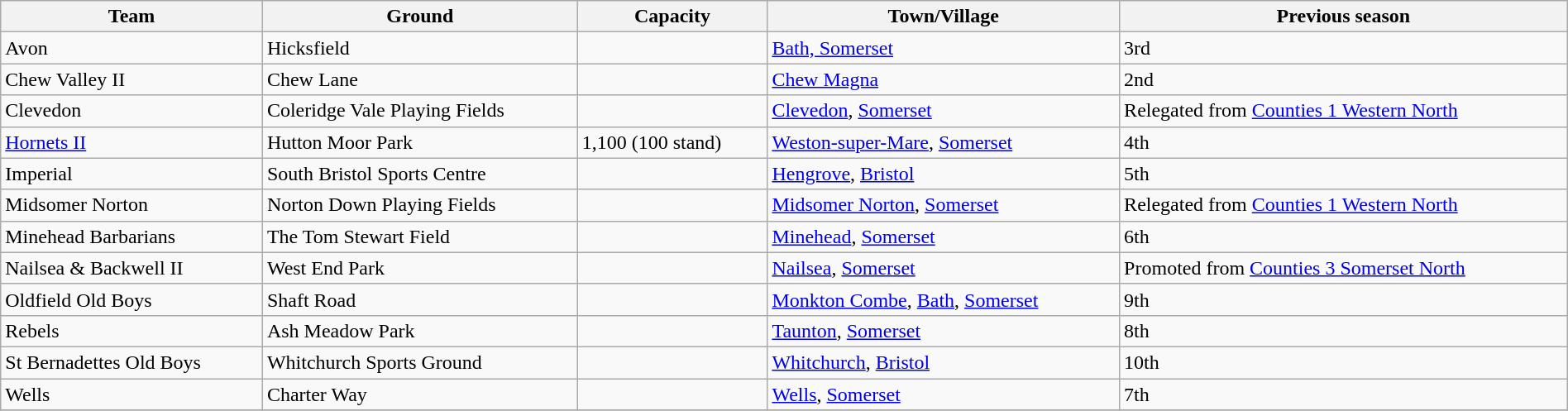<table class="wikitable sortable" width=100%>
<tr>
<th>Team</th>
<th>Ground</th>
<th>Capacity</th>
<th>Town/Village</th>
<th>Previous season</th>
</tr>
<tr>
<td>Avon</td>
<td>Hicksfield</td>
<td></td>
<td><a href='#'>Bath, Somerset</a></td>
<td>3rd</td>
</tr>
<tr>
<td>Chew Valley II</td>
<td>Chew Lane</td>
<td></td>
<td><a href='#'>Chew Magna</a></td>
<td>2nd</td>
</tr>
<tr>
<td>Clevedon</td>
<td>Coleridge Vale Playing Fields</td>
<td></td>
<td><a href='#'>Clevedon</a>, <a href='#'>Somerset</a></td>
<td>Relegated from <a href='#'>Counties 1 Western North</a></td>
</tr>
<tr>
<td><a href='#'>Hornets II</a></td>
<td>Hutton Moor Park</td>
<td>1,100 (100 stand)</td>
<td><a href='#'>Weston-super-Mare</a>, <a href='#'>Somerset</a></td>
<td>4th</td>
</tr>
<tr>
<td>Imperial</td>
<td>South Bristol Sports Centre</td>
<td></td>
<td><a href='#'>Hengrove</a>, <a href='#'>Bristol</a></td>
<td>5th</td>
</tr>
<tr>
<td>Midsomer Norton</td>
<td>Norton Down Playing Fields</td>
<td></td>
<td><a href='#'>Midsomer Norton</a>, <a href='#'>Somerset</a></td>
<td>Relegated from <a href='#'>Counties 1 Western North</a></td>
</tr>
<tr>
<td>Minehead Barbarians</td>
<td>The Tom Stewart Field</td>
<td></td>
<td><a href='#'>Minehead</a>, <a href='#'>Somerset</a></td>
<td>6th</td>
</tr>
<tr>
<td>Nailsea & Backwell II</td>
<td>West End Park</td>
<td></td>
<td><a href='#'>Nailsea</a>, <a href='#'>Somerset</a></td>
<td>Promoted from  <a href='#'>Counties 3 Somerset North</a></td>
</tr>
<tr>
<td>Oldfield Old Boys</td>
<td>Shaft Road</td>
<td></td>
<td><a href='#'>Monkton Combe</a>, <a href='#'>Bath</a>, <a href='#'>Somerset</a></td>
<td>9th</td>
</tr>
<tr>
<td>Rebels</td>
<td>Ash Meadow Park</td>
<td></td>
<td><a href='#'>Taunton</a>, <a href='#'>Somerset</a></td>
<td>8th</td>
</tr>
<tr>
<td>St Bernadettes Old Boys</td>
<td>Whitchurch Sports Ground</td>
<td></td>
<td><a href='#'>Whitchurch</a>, <a href='#'>Bristol</a></td>
<td>10th</td>
</tr>
<tr>
<td>Wells</td>
<td>Charter Way</td>
<td></td>
<td><a href='#'>Wells</a>, <a href='#'>Somerset</a></td>
<td>7th</td>
</tr>
<tr>
</tr>
</table>
